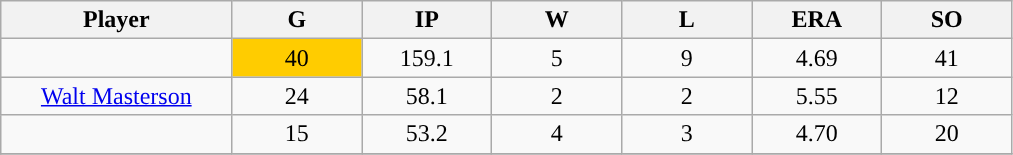<table class="wikitable sortable">
<tr>
<th bgcolor="#DDDDFF" width="16%">Player</th>
<th bgcolor="#DDDDFF" width="9%">G</th>
<th bgcolor="#DDDDFF" width="9%">IP</th>
<th bgcolor="#DDDDFF" width="9%">W</th>
<th bgcolor="#DDDDFF" width="9%">L</th>
<th bgcolor="#DDDDFF" width="9%">ERA</th>
<th bgcolor="#DDDDFF" width="9%">SO</th>
</tr>
<tr align="center">
<td></td>
<td style="background:#fc0;">40</td>
<td>159.1</td>
<td>5</td>
<td>9</td>
<td>4.69</td>
<td>41</td>
</tr>
<tr align="center">
<td><a href='#'>Walt Masterson</a></td>
<td>24</td>
<td>58.1</td>
<td>2</td>
<td>2</td>
<td>5.55</td>
<td>12</td>
</tr>
<tr align="center">
<td></td>
<td>15</td>
<td>53.2</td>
<td>4</td>
<td>3</td>
<td>4.70</td>
<td>20</td>
</tr>
<tr align="center">
</tr>
</table>
